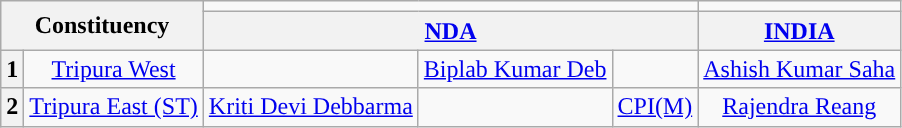<table class="wikitable sortable" style="text-align:center;">
<tr>
<th colspan="2" rowspan="2">Constituency</th>
<td colspan="3"></td>
<td colspan="3"></td>
</tr>
<tr>
<th colspan="3" class="wikitable"><a href='#'>NDA</a></th>
<th colspan="3" class="wikitable"><a href='#'>INDIA</a></th>
</tr>
<tr>
<th>1</th>
<td><a href='#'>Tripura West</a></td>
<td></td>
<td><a href='#'>Biplab Kumar Deb</a></td>
<td></td>
<td><a href='#'>Ashish Kumar Saha</a></td>
</tr>
<tr>
<th>2</th>
<td><a href='#'>Tripura East (ST)</a></td>
<td><a href='#'>Kriti Devi Debbarma</a></td>
<td></td>
<td><a href='#'>CPI(M)</a></td>
<td><a href='#'>Rajendra Reang</a></td>
</tr>
</table>
